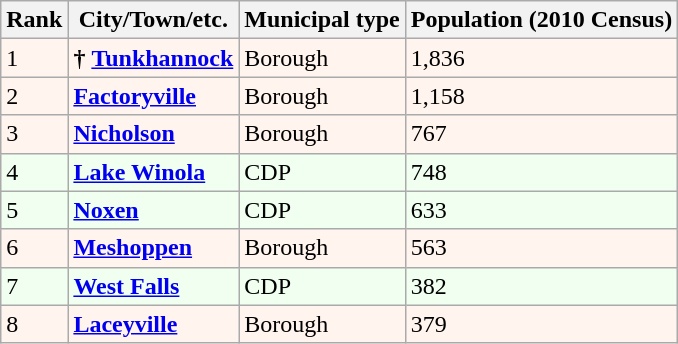<table class="wikitable sortable">
<tr>
<th>Rank</th>
<th>City/Town/etc.</th>
<th>Municipal type</th>
<th>Population (2010 Census)</th>
</tr>
<tr style="background-color:#FFF5EE;">
<td>1</td>
<td><strong>†</strong> <strong><a href='#'>Tunkhannock</a></strong></td>
<td>Borough</td>
<td>1,836</td>
</tr>
<tr style="background-color:#FFF5EE;">
<td>2</td>
<td><strong><a href='#'>Factoryville</a></strong></td>
<td>Borough</td>
<td>1,158</td>
</tr>
<tr style="background-color:#FFF5EE;">
<td>3</td>
<td><strong><a href='#'>Nicholson</a></strong></td>
<td>Borough</td>
<td>767</td>
</tr>
<tr style="background-color:#F0FFF0;">
<td>4</td>
<td><strong><a href='#'>Lake Winola</a></strong></td>
<td>CDP</td>
<td>748</td>
</tr>
<tr style="background-color:#F0FFF0;">
<td>5</td>
<td><strong><a href='#'>Noxen</a></strong></td>
<td>CDP</td>
<td>633</td>
</tr>
<tr style="background-color:#FFF5EE;">
<td>6</td>
<td><strong><a href='#'>Meshoppen</a></strong></td>
<td>Borough</td>
<td>563</td>
</tr>
<tr style="background-color:#F0FFF0;">
<td>7</td>
<td><strong><a href='#'>West Falls</a></strong></td>
<td>CDP</td>
<td>382</td>
</tr>
<tr style="background-color:#FFF5EE;">
<td>8</td>
<td><strong><a href='#'>Laceyville</a></strong></td>
<td>Borough</td>
<td>379</td>
</tr>
</table>
